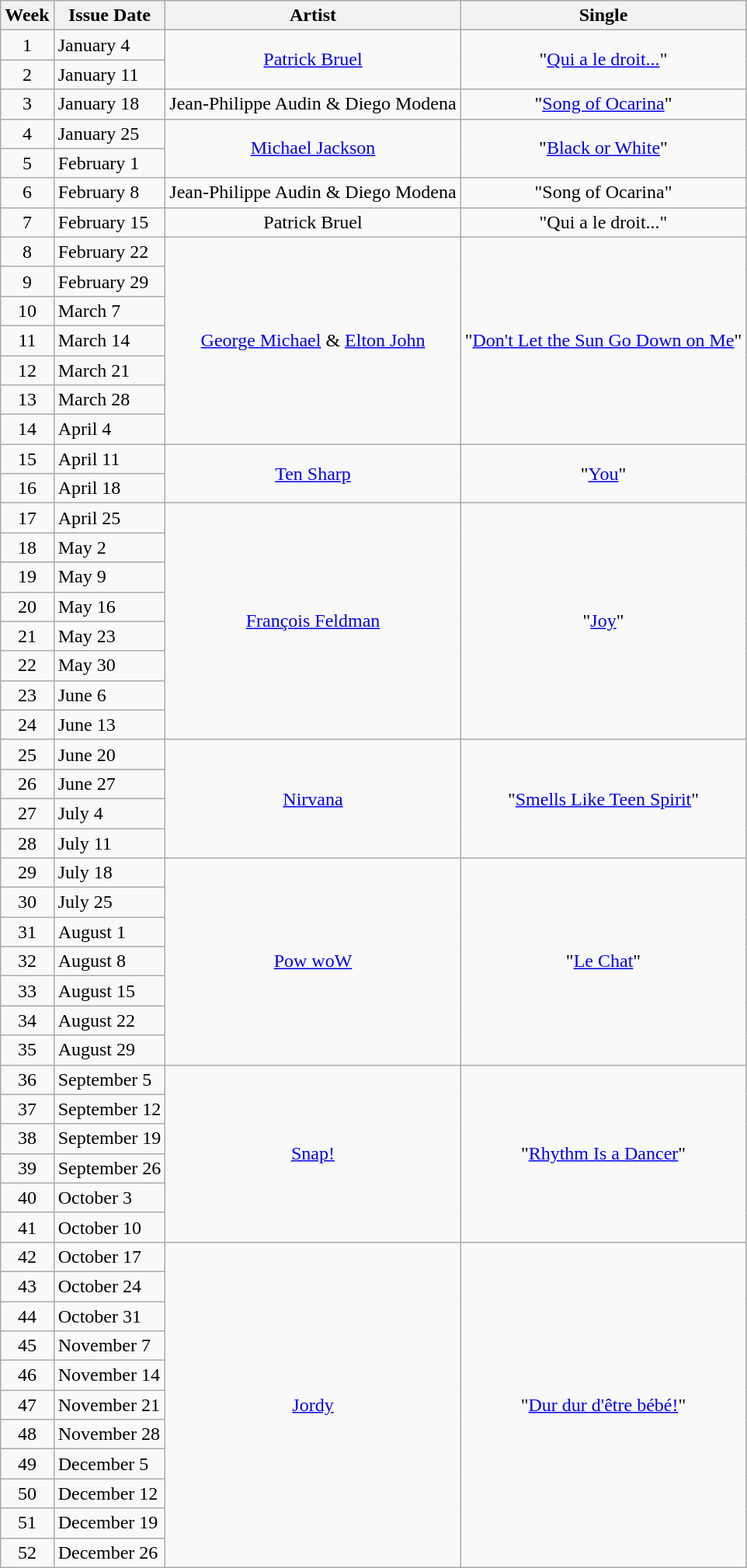<table class="wikitable">
<tr>
<th>Week</th>
<th>Issue Date</th>
<th>Artist</th>
<th>Single</th>
</tr>
<tr>
<td style="text-align: center;">1</td>
<td>January 4</td>
<td rowspan="2" style="text-align: center;"><a href='#'>Patrick Bruel</a></td>
<td rowspan="2" style="text-align: center;">"<a href='#'>Qui a le droit...</a>"</td>
</tr>
<tr>
<td style="text-align: center;">2</td>
<td>January 11</td>
</tr>
<tr>
<td style="text-align: center;">3</td>
<td>January 18</td>
<td style="text-align: center;">Jean-Philippe Audin & Diego Modena</td>
<td style="text-align: center;">"<a href='#'>Song of Ocarina</a>"</td>
</tr>
<tr>
<td style="text-align: center;">4</td>
<td>January 25</td>
<td rowspan="2" style="text-align: center;"><a href='#'>Michael Jackson</a></td>
<td rowspan="2" style="text-align: center;">"<a href='#'>Black or White</a>"</td>
</tr>
<tr>
<td style="text-align: center;">5</td>
<td>February 1</td>
</tr>
<tr>
<td style="text-align: center;">6</td>
<td>February 8</td>
<td style="text-align: center;">Jean-Philippe Audin & Diego Modena</td>
<td style="text-align: center;">"Song of Ocarina"</td>
</tr>
<tr>
<td style="text-align: center;">7</td>
<td>February 15</td>
<td style="text-align: center;">Patrick Bruel</td>
<td style="text-align: center;">"Qui a le droit..."</td>
</tr>
<tr>
<td style="text-align: center;">8</td>
<td>February 22</td>
<td rowspan="7" style="text-align: center;"><a href='#'>George Michael</a> & <a href='#'>Elton John</a></td>
<td rowspan="7" style="text-align: center;">"<a href='#'>Don't Let the Sun Go Down on Me</a>"</td>
</tr>
<tr>
<td style="text-align: center;">9</td>
<td>February 29</td>
</tr>
<tr>
<td style="text-align: center;">10</td>
<td>March 7</td>
</tr>
<tr>
<td style="text-align: center;">11</td>
<td>March 14</td>
</tr>
<tr>
<td style="text-align: center;">12</td>
<td>March 21</td>
</tr>
<tr>
<td style="text-align: center;">13</td>
<td>March 28</td>
</tr>
<tr>
<td style="text-align: center;">14</td>
<td>April 4</td>
</tr>
<tr>
<td style="text-align: center;">15</td>
<td>April 11</td>
<td rowspan="2" style="text-align: center;"><a href='#'>Ten Sharp</a></td>
<td rowspan="2" style="text-align: center;">"<a href='#'>You</a>"</td>
</tr>
<tr>
<td style="text-align: center;">16</td>
<td>April 18</td>
</tr>
<tr>
<td style="text-align: center;">17</td>
<td>April 25</td>
<td rowspan="8" style="text-align: center;"><a href='#'>François Feldman</a></td>
<td rowspan="8" style="text-align: center;">"<a href='#'>Joy</a>"</td>
</tr>
<tr>
<td style="text-align: center;">18</td>
<td>May 2</td>
</tr>
<tr>
<td style="text-align: center;">19</td>
<td>May 9</td>
</tr>
<tr>
<td style="text-align: center;">20</td>
<td>May 16</td>
</tr>
<tr>
<td style="text-align: center;">21</td>
<td>May 23</td>
</tr>
<tr>
<td style="text-align: center;">22</td>
<td>May 30</td>
</tr>
<tr>
<td style="text-align: center;">23</td>
<td>June 6</td>
</tr>
<tr>
<td style="text-align: center;">24</td>
<td>June 13</td>
</tr>
<tr>
<td style="text-align: center;">25</td>
<td>June 20</td>
<td rowspan="4" style="text-align: center;"><a href='#'>Nirvana</a></td>
<td rowspan="4" style="text-align: center;">"<a href='#'>Smells Like Teen Spirit</a>"</td>
</tr>
<tr>
<td style="text-align: center;">26</td>
<td>June 27</td>
</tr>
<tr>
<td style="text-align: center;">27</td>
<td>July 4</td>
</tr>
<tr>
<td style="text-align: center;">28</td>
<td>July 11</td>
</tr>
<tr>
<td style="text-align: center;">29</td>
<td>July 18</td>
<td rowspan="7" style="text-align: center;"><a href='#'>Pow woW</a></td>
<td rowspan="7" style="text-align: center;">"<a href='#'>Le Chat</a>"</td>
</tr>
<tr>
<td style="text-align: center;">30</td>
<td>July 25</td>
</tr>
<tr>
<td style="text-align: center;">31</td>
<td>August 1</td>
</tr>
<tr>
<td style="text-align: center;">32</td>
<td>August 8</td>
</tr>
<tr>
<td style="text-align: center;">33</td>
<td>August 15</td>
</tr>
<tr>
<td style="text-align: center;">34</td>
<td>August 22</td>
</tr>
<tr>
<td style="text-align: center;">35</td>
<td>August 29</td>
</tr>
<tr>
<td style="text-align: center;">36</td>
<td>September 5</td>
<td rowspan="6" style="text-align: center;"><a href='#'>Snap!</a></td>
<td rowspan="6" style="text-align: center;">"<a href='#'>Rhythm Is a Dancer</a>"</td>
</tr>
<tr>
<td style="text-align: center;">37</td>
<td>September 12</td>
</tr>
<tr>
<td style="text-align: center;">38</td>
<td>September 19</td>
</tr>
<tr>
<td style="text-align: center;">39</td>
<td>September 26</td>
</tr>
<tr>
<td style="text-align: center;">40</td>
<td>October 3</td>
</tr>
<tr>
<td style="text-align: center;">41</td>
<td>October 10</td>
</tr>
<tr>
<td style="text-align: center;">42</td>
<td>October 17</td>
<td rowspan="11" style="text-align: center;"><a href='#'>Jordy</a></td>
<td rowspan="11" style="text-align: center;">"<a href='#'>Dur dur d'être bébé!</a>"</td>
</tr>
<tr>
<td style="text-align: center;">43</td>
<td>October 24</td>
</tr>
<tr>
<td style="text-align: center;">44</td>
<td>October 31</td>
</tr>
<tr>
<td style="text-align: center;">45</td>
<td>November 7</td>
</tr>
<tr>
<td style="text-align: center;">46</td>
<td>November 14</td>
</tr>
<tr>
<td style="text-align: center;">47</td>
<td>November 21</td>
</tr>
<tr>
<td style="text-align: center;">48</td>
<td>November 28</td>
</tr>
<tr>
<td style="text-align: center;">49</td>
<td>December 5</td>
</tr>
<tr>
<td style="text-align: center;">50</td>
<td>December 12</td>
</tr>
<tr>
<td style="text-align: center;">51</td>
<td>December 19</td>
</tr>
<tr>
<td style="text-align: center;">52</td>
<td>December 26</td>
</tr>
</table>
